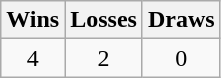<table class="wikitable">
<tr>
<th>Wins</th>
<th>Losses</th>
<th>Draws</th>
</tr>
<tr>
<td align="center">4</td>
<td align="center">2</td>
<td align="center">0</td>
</tr>
</table>
